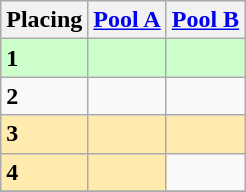<table class=wikitable style="border:1px solid #AAAAAA;">
<tr>
<th>Placing</th>
<th><a href='#'>Pool A</a></th>
<th><a href='#'>Pool B</a></th>
</tr>
<tr style="background: #ccffcc;">
<td><strong>1</strong></td>
<td></td>
<td></td>
</tr>
<tr>
<td><strong>2</strong></td>
<td></td>
<td></td>
</tr>
<tr style="background: #ffebad;">
<td><strong>3</strong></td>
<td></td>
<td></td>
</tr>
<tr>
<td style="background: #ffebad;"><strong>4</strong></td>
<td style="background: #ffebad;"></td>
<td> </td>
</tr>
<tr>
</tr>
</table>
